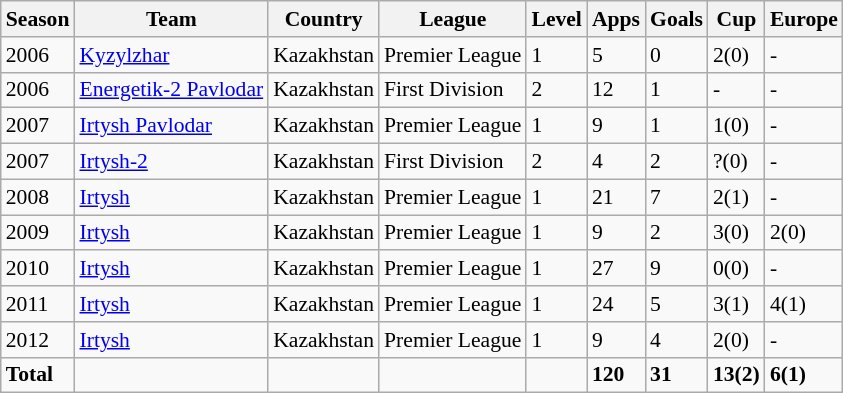<table class="wikitable" style=font-size:90% text-align: center>
<tr>
<th>Season</th>
<th>Team</th>
<th>Country</th>
<th>League</th>
<th>Level</th>
<th>Apps</th>
<th>Goals</th>
<th>Cup</th>
<th>Europe</th>
</tr>
<tr>
<td>2006</td>
<td align="left"><a href='#'>Kyzylzhar</a></td>
<td>Kazakhstan</td>
<td>Premier League</td>
<td>1</td>
<td>5</td>
<td>0</td>
<td>2(0)</td>
<td>-</td>
</tr>
<tr>
<td>2006</td>
<td align="left"><a href='#'>Energetik-2 Pavlodar</a></td>
<td>Kazakhstan</td>
<td>First Division</td>
<td>2</td>
<td>12</td>
<td>1</td>
<td>-</td>
<td>-</td>
</tr>
<tr>
<td>2007</td>
<td align="left"><a href='#'>Irtysh Pavlodar</a></td>
<td>Kazakhstan</td>
<td>Premier League</td>
<td>1</td>
<td>9</td>
<td>1</td>
<td>1(0)</td>
<td>-</td>
</tr>
<tr>
<td>2007</td>
<td align="left"><a href='#'>Irtysh-2</a></td>
<td>Kazakhstan</td>
<td>First Division</td>
<td>2</td>
<td>4</td>
<td>2</td>
<td>?(0)</td>
<td>-</td>
</tr>
<tr>
<td>2008</td>
<td align="left"><a href='#'>Irtysh</a></td>
<td>Kazakhstan</td>
<td>Premier League</td>
<td>1</td>
<td>21</td>
<td>7</td>
<td>2(1)</td>
<td>-</td>
</tr>
<tr>
<td>2009</td>
<td align="left"><a href='#'>Irtysh</a></td>
<td>Kazakhstan</td>
<td>Premier League</td>
<td>1</td>
<td>9</td>
<td>2</td>
<td>3(0)</td>
<td>2(0)</td>
</tr>
<tr>
<td>2010</td>
<td align="left"><a href='#'>Irtysh</a></td>
<td>Kazakhstan</td>
<td>Premier League</td>
<td>1</td>
<td>27</td>
<td>9</td>
<td>0(0)</td>
<td>-</td>
</tr>
<tr>
<td>2011</td>
<td align="left"><a href='#'>Irtysh</a></td>
<td>Kazakhstan</td>
<td>Premier League</td>
<td>1</td>
<td>24</td>
<td>5</td>
<td>3(1)</td>
<td>4(1)</td>
</tr>
<tr>
<td>2012</td>
<td align="left"><a href='#'>Irtysh</a></td>
<td>Kazakhstan</td>
<td>Premier League</td>
<td>1</td>
<td>9</td>
<td>4</td>
<td>2(0)</td>
<td>-</td>
</tr>
<tr>
<td><strong>Total</strong></td>
<td></td>
<td></td>
<td></td>
<td></td>
<td><strong>120</strong></td>
<td><strong>31</strong></td>
<td><strong>13(2)</strong></td>
<td><strong>6(1)</strong></td>
</tr>
</table>
